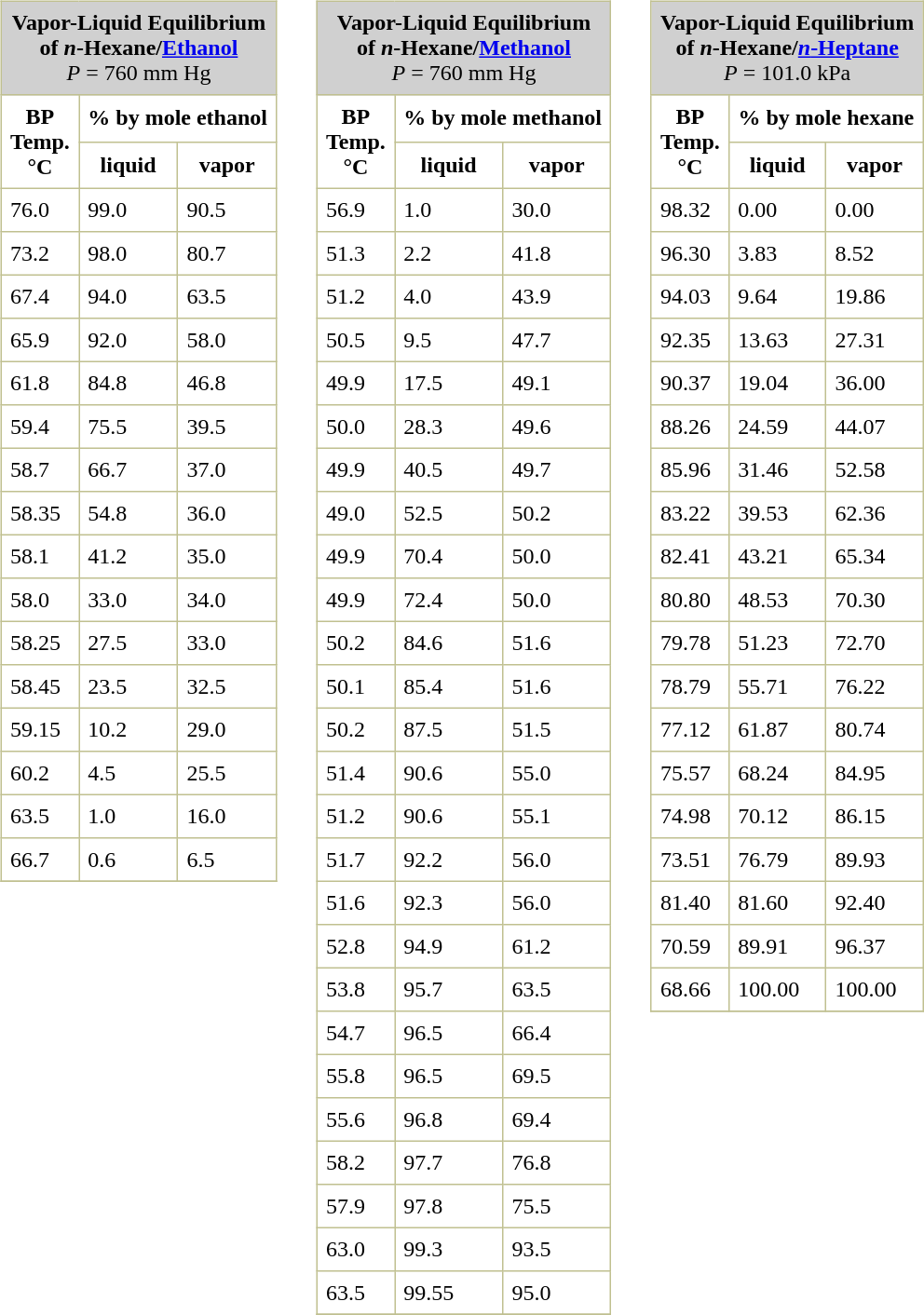<table>
<tr valign="top">
<td><br><table border="1" cellspacing="0" cellpadding="6" style="margin: 0 0 0 0.5em; background: white; border-collapse: collapse; border-color: #C0C090;">
<tr>
<td bgcolor="#D0D0D0" align=center colspan="3"><strong>Vapor-Liquid Equilibrium<br>of <em>n</em>-Hexane/<a href='#'>Ethanol</a></strong><br><em>P</em> = 760 mm Hg</td>
</tr>
<tr>
<th rowspan="2">BP<br>Temp.<br>°C</th>
<th colspan="2">% by mole ethanol</th>
</tr>
<tr>
<th>liquid</th>
<th>vapor</th>
</tr>
<tr>
<td>76.0</td>
<td>99.0</td>
<td>90.5</td>
</tr>
<tr>
<td>73.2</td>
<td>98.0</td>
<td>80.7</td>
</tr>
<tr>
<td>67.4</td>
<td>94.0</td>
<td>63.5</td>
</tr>
<tr>
<td>65.9</td>
<td>92.0</td>
<td>58.0</td>
</tr>
<tr>
<td>61.8</td>
<td>84.8</td>
<td>46.8</td>
</tr>
<tr>
<td>59.4</td>
<td>75.5</td>
<td>39.5</td>
</tr>
<tr>
<td>58.7</td>
<td>66.7</td>
<td>37.0</td>
</tr>
<tr>
<td>58.35</td>
<td>54.8</td>
<td>36.0</td>
</tr>
<tr>
<td>58.1</td>
<td>41.2</td>
<td>35.0</td>
</tr>
<tr>
<td>58.0</td>
<td>33.0</td>
<td>34.0</td>
</tr>
<tr>
<td>58.25</td>
<td>27.5</td>
<td>33.0</td>
</tr>
<tr>
<td>58.45</td>
<td>23.5</td>
<td>32.5</td>
</tr>
<tr>
<td>59.15</td>
<td>10.2</td>
<td>29.0</td>
</tr>
<tr>
<td>60.2</td>
<td>4.5</td>
<td>25.5</td>
</tr>
<tr>
<td>63.5</td>
<td>1.0</td>
<td>16.0</td>
</tr>
<tr>
<td>66.7</td>
<td>0.6</td>
<td>6.5</td>
</tr>
<tr>
</tr>
</table>
</td>
<td>   </td>
<td><br><table border="1" cellspacing="0" cellpadding="6" style="margin: 0 0 0 0.5em; background: white; border-collapse: collapse; border-color: #C0C090;">
<tr>
<td bgcolor="#D0D0D0" align=center colspan="3"><strong>Vapor-Liquid Equilibrium<br>of <em>n</em>-Hexane/<a href='#'>Methanol</a></strong><br><em>P</em> = 760 mm Hg</td>
</tr>
<tr>
<th rowspan="2">BP<br>Temp.<br>°C</th>
<th colspan="2">% by mole methanol</th>
</tr>
<tr>
<th>liquid</th>
<th>vapor</th>
</tr>
<tr>
<td>56.9</td>
<td>1.0</td>
<td>30.0</td>
</tr>
<tr>
<td>51.3</td>
<td>2.2</td>
<td>41.8</td>
</tr>
<tr>
<td>51.2</td>
<td>4.0</td>
<td>43.9</td>
</tr>
<tr>
<td>50.5</td>
<td>9.5</td>
<td>47.7</td>
</tr>
<tr>
<td>49.9</td>
<td>17.5</td>
<td>49.1</td>
</tr>
<tr>
<td>50.0</td>
<td>28.3</td>
<td>49.6</td>
</tr>
<tr>
<td>49.9</td>
<td>40.5</td>
<td>49.7</td>
</tr>
<tr>
<td>49.0</td>
<td>52.5</td>
<td>50.2</td>
</tr>
<tr>
<td>49.9</td>
<td>70.4</td>
<td>50.0</td>
</tr>
<tr>
<td>49.9</td>
<td>72.4</td>
<td>50.0</td>
</tr>
<tr>
<td>50.2</td>
<td>84.6</td>
<td>51.6</td>
</tr>
<tr>
<td>50.1</td>
<td>85.4</td>
<td>51.6</td>
</tr>
<tr>
<td>50.2</td>
<td>87.5</td>
<td>51.5</td>
</tr>
<tr>
<td>51.4</td>
<td>90.6</td>
<td>55.0</td>
</tr>
<tr>
<td>51.2</td>
<td>90.6</td>
<td>55.1</td>
</tr>
<tr>
<td>51.7</td>
<td>92.2</td>
<td>56.0</td>
</tr>
<tr>
<td>51.6</td>
<td>92.3</td>
<td>56.0</td>
</tr>
<tr>
<td>52.8</td>
<td>94.9</td>
<td>61.2</td>
</tr>
<tr>
<td>53.8</td>
<td>95.7</td>
<td>63.5</td>
</tr>
<tr>
<td>54.7</td>
<td>96.5</td>
<td>66.4</td>
</tr>
<tr>
<td>55.8</td>
<td>96.5</td>
<td>69.5</td>
</tr>
<tr>
<td>55.6</td>
<td>96.8</td>
<td>69.4</td>
</tr>
<tr>
<td>58.2</td>
<td>97.7</td>
<td>76.8</td>
</tr>
<tr>
<td>57.9</td>
<td>97.8</td>
<td>75.5</td>
</tr>
<tr>
<td>63.0</td>
<td>99.3</td>
<td>93.5</td>
</tr>
<tr>
<td>63.5</td>
<td>99.55</td>
<td>95.0</td>
</tr>
<tr>
</tr>
</table>
</td>
<td>   </td>
<td><br><table border="1" cellspacing="0" cellpadding="6" style="margin: 0 0 0 0.5em; background: white; border-collapse: collapse; border-color: #C0C090;">
<tr>
<td bgcolor="#D0D0D0" align=center colspan="3"><strong>Vapor-Liquid Equilibrium<br>of <em>n</em>-Hexane/<a href='#'><em>n</em>-Heptane</a></strong><br><em>P</em> = 101.0 kPa</td>
</tr>
<tr>
<th rowspan="2">BP<br>Temp.<br>°C</th>
<th colspan="2">% by mole hexane</th>
</tr>
<tr>
<th>liquid</th>
<th>vapor</th>
</tr>
<tr>
<td>98.32</td>
<td>0.00</td>
<td>0.00</td>
</tr>
<tr>
<td>96.30</td>
<td>3.83</td>
<td>8.52</td>
</tr>
<tr>
<td>94.03</td>
<td>9.64</td>
<td>19.86</td>
</tr>
<tr>
<td>92.35</td>
<td>13.63</td>
<td>27.31</td>
</tr>
<tr>
<td>90.37</td>
<td>19.04</td>
<td>36.00</td>
</tr>
<tr>
<td>88.26</td>
<td>24.59</td>
<td>44.07</td>
</tr>
<tr>
<td>85.96</td>
<td>31.46</td>
<td>52.58</td>
</tr>
<tr>
<td>83.22</td>
<td>39.53</td>
<td>62.36</td>
</tr>
<tr>
<td>82.41</td>
<td>43.21</td>
<td>65.34</td>
</tr>
<tr>
<td>80.80</td>
<td>48.53</td>
<td>70.30</td>
</tr>
<tr>
<td>79.78</td>
<td>51.23</td>
<td>72.70</td>
</tr>
<tr>
<td>78.79</td>
<td>55.71</td>
<td>76.22</td>
</tr>
<tr>
<td>77.12</td>
<td>61.87</td>
<td>80.74</td>
</tr>
<tr>
<td>75.57</td>
<td>68.24</td>
<td>84.95</td>
</tr>
<tr>
<td>74.98</td>
<td>70.12</td>
<td>86.15</td>
</tr>
<tr>
<td>73.51</td>
<td>76.79</td>
<td>89.93</td>
</tr>
<tr>
<td>81.40</td>
<td>81.60</td>
<td>92.40</td>
</tr>
<tr>
<td>70.59</td>
<td>89.91</td>
<td>96.37</td>
</tr>
<tr>
<td>68.66</td>
<td>100.00</td>
<td>100.00</td>
</tr>
<tr>
</tr>
</table>
</td>
</tr>
</table>
